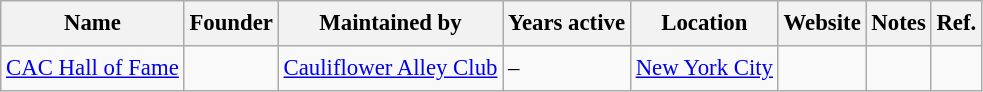<table class="wikitable sortable" style="font-size:95%;border:0px;text-align:left;line-height:150%;">
<tr>
<th>Name</th>
<th>Founder</th>
<th>Maintained by</th>
<th>Years active</th>
<th>Location</th>
<th>Website</th>
<th class="unsortable">Notes</th>
<th class="unsortable">Ref.</th>
</tr>
<tr>
<td><a href='#'>CAC Hall of Fame</a></td>
<td></td>
<td><a href='#'>Cauliflower Alley Club</a></td>
<td>–</td>
<td><a href='#'>New York City</a></td>
<td></td>
<td></td>
<td></td>
</tr>
</table>
